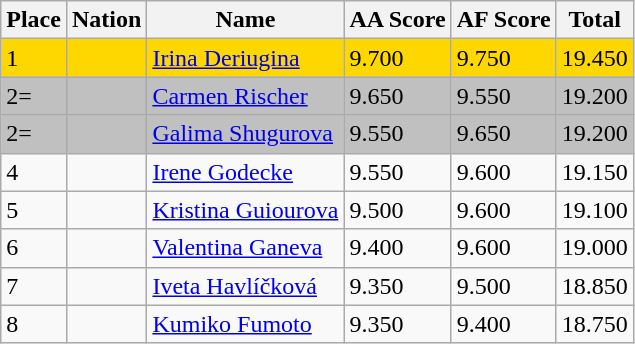<table class="wikitable">
<tr>
<th>Place</th>
<th>Nation</th>
<th>Name</th>
<th>AA Score</th>
<th>AF Score</th>
<th>Total</th>
</tr>
<tr bgcolor=gold>
<td>1</td>
<td></td>
<td><a href='#'>Irina Deriugina</a></td>
<td>9.700</td>
<td>9.750</td>
<td>19.450</td>
</tr>
<tr bgcolor=silver>
<td>2=</td>
<td></td>
<td><a href='#'>Carmen Rischer</a></td>
<td>9.650</td>
<td>9.550</td>
<td>19.200</td>
</tr>
<tr bgcolor=silver>
<td>2=</td>
<td></td>
<td><a href='#'>Galima Shugurova</a></td>
<td>9.550</td>
<td>9.650</td>
<td>19.200</td>
</tr>
<tr>
<td>4</td>
<td></td>
<td><a href='#'>Irene Godecke</a></td>
<td>9.550</td>
<td>9.600</td>
<td>19.150</td>
</tr>
<tr>
<td>5</td>
<td></td>
<td><a href='#'>Kristina Guiourova</a></td>
<td>9.500</td>
<td>9.600</td>
<td>19.100</td>
</tr>
<tr>
<td>6</td>
<td></td>
<td><a href='#'>Valentina Ganeva</a></td>
<td>9.400</td>
<td>9.600</td>
<td>19.000</td>
</tr>
<tr>
<td>7</td>
<td></td>
<td><a href='#'>Iveta Havlíčková</a></td>
<td>9.350</td>
<td>9.500</td>
<td>18.850</td>
</tr>
<tr>
<td>8</td>
<td></td>
<td><a href='#'>Kumiko Fumoto</a></td>
<td>9.350</td>
<td>9.400</td>
<td>18.750</td>
</tr>
</table>
